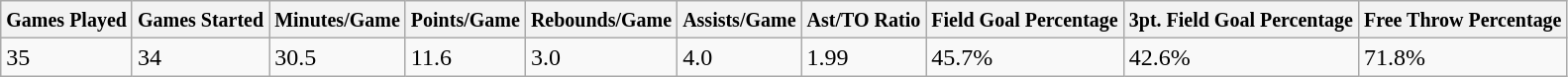<table class="wikitable">
<tr>
<th><small>Games Played</small></th>
<th><small>Games Started</small></th>
<th><small>Minutes/Game</small></th>
<th><small>Points/Game</small></th>
<th><small>Rebounds/Game</small></th>
<th><small>Assists/Game</small></th>
<th><small>Ast/TO Ratio</small></th>
<th><small>Field Goal Percentage</small></th>
<th><small>3pt. Field Goal Percentage</small></th>
<th><small>Free Throw Percentage</small></th>
</tr>
<tr>
<td>35</td>
<td>34</td>
<td>30.5</td>
<td>11.6</td>
<td>3.0</td>
<td>4.0</td>
<td>1.99</td>
<td>45.7%</td>
<td>42.6%</td>
<td>71.8%</td>
</tr>
</table>
